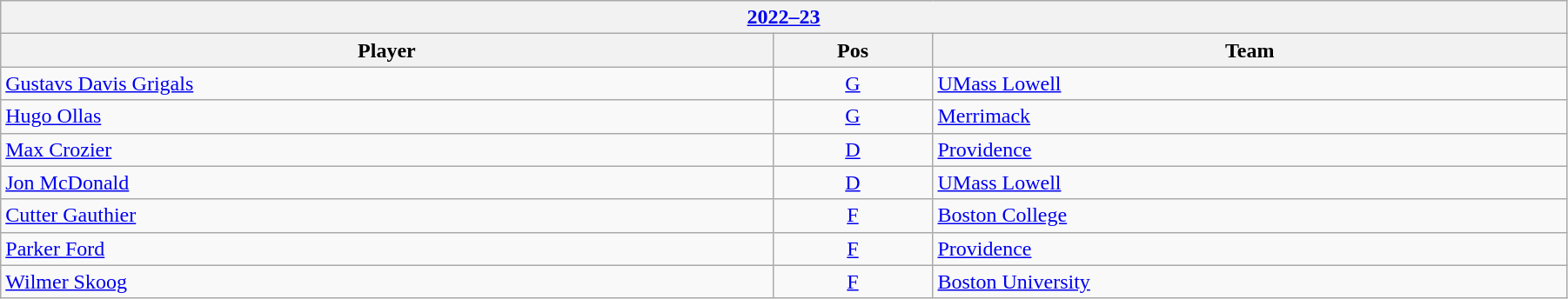<table class="wikitable" width=95%>
<tr>
<th colspan=3><a href='#'>2022–23</a></th>
</tr>
<tr>
<th>Player</th>
<th>Pos</th>
<th>Team</th>
</tr>
<tr>
<td><a href='#'>Gustavs Davis Grigals</a></td>
<td align=center><a href='#'>G</a></td>
<td><a href='#'>UMass Lowell</a></td>
</tr>
<tr>
<td><a href='#'>Hugo Ollas</a></td>
<td align=center><a href='#'>G</a></td>
<td><a href='#'>Merrimack</a></td>
</tr>
<tr>
<td><a href='#'>Max Crozier</a></td>
<td align=center><a href='#'>D</a></td>
<td><a href='#'>Providence</a></td>
</tr>
<tr>
<td><a href='#'>Jon McDonald</a></td>
<td align=center><a href='#'>D</a></td>
<td><a href='#'>UMass Lowell</a></td>
</tr>
<tr>
<td><a href='#'>Cutter Gauthier</a></td>
<td align=center><a href='#'>F</a></td>
<td><a href='#'>Boston College</a></td>
</tr>
<tr>
<td><a href='#'>Parker Ford</a></td>
<td align=center><a href='#'>F</a></td>
<td><a href='#'>Providence</a></td>
</tr>
<tr>
<td><a href='#'>Wilmer Skoog</a></td>
<td align=center><a href='#'>F</a></td>
<td><a href='#'>Boston University</a></td>
</tr>
</table>
